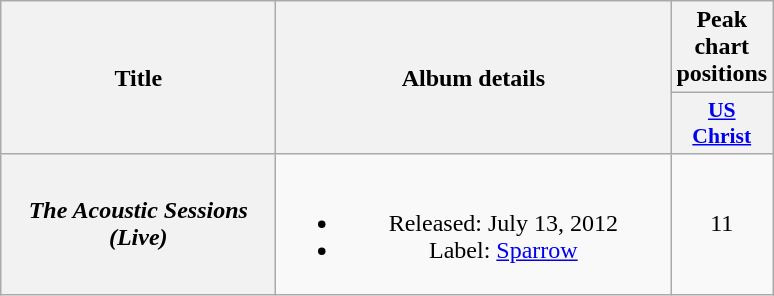<table class="wikitable plainrowheaders" style="text-align:center;">
<tr>
<th scope="col" rowspan="2" style="width:11em;">Title</th>
<th scope="col" rowspan="2" style="width:16em;">Album details</th>
<th scope="col">Peak chart positions</th>
</tr>
<tr>
<th scope="col" style="width:2.5em;font-size:90%;"><a href='#'>US<br> Christ</a><br></th>
</tr>
<tr>
<th scope="row"><em>The Acoustic Sessions (Live)</em></th>
<td><br><ul><li>Released: July 13, 2012</li><li>Label: <a href='#'>Sparrow</a></li></ul></td>
<td>11</td>
</tr>
</table>
